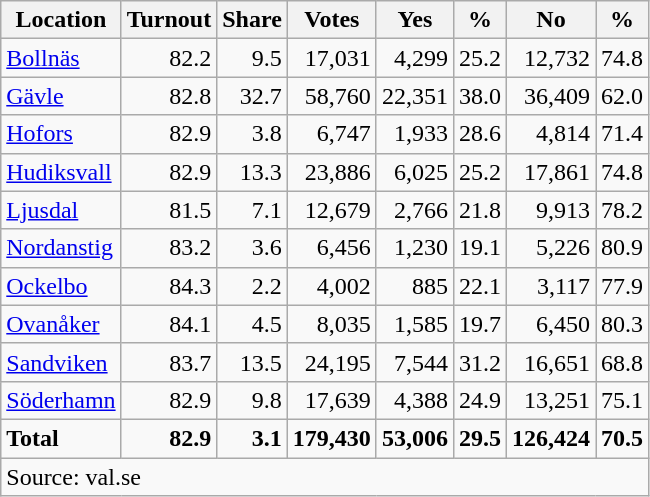<table class="wikitable sortable" style=text-align:right>
<tr>
<th>Location</th>
<th>Turnout</th>
<th>Share</th>
<th>Votes</th>
<th>Yes</th>
<th>%</th>
<th>No</th>
<th>%</th>
</tr>
<tr>
<td align=left><a href='#'>Bollnäs</a></td>
<td>82.2</td>
<td>9.5</td>
<td>17,031</td>
<td>4,299</td>
<td>25.2</td>
<td>12,732</td>
<td>74.8</td>
</tr>
<tr>
<td align=left><a href='#'>Gävle</a></td>
<td>82.8</td>
<td>32.7</td>
<td>58,760</td>
<td>22,351</td>
<td>38.0</td>
<td>36,409</td>
<td>62.0</td>
</tr>
<tr>
<td align=left><a href='#'>Hofors</a></td>
<td>82.9</td>
<td>3.8</td>
<td>6,747</td>
<td>1,933</td>
<td>28.6</td>
<td>4,814</td>
<td>71.4</td>
</tr>
<tr>
<td align=left><a href='#'>Hudiksvall</a></td>
<td>82.9</td>
<td>13.3</td>
<td>23,886</td>
<td>6,025</td>
<td>25.2</td>
<td>17,861</td>
<td>74.8</td>
</tr>
<tr>
<td align=left><a href='#'>Ljusdal</a></td>
<td>81.5</td>
<td>7.1</td>
<td>12,679</td>
<td>2,766</td>
<td>21.8</td>
<td>9,913</td>
<td>78.2</td>
</tr>
<tr>
<td align=left><a href='#'>Nordanstig</a></td>
<td>83.2</td>
<td>3.6</td>
<td>6,456</td>
<td>1,230</td>
<td>19.1</td>
<td>5,226</td>
<td>80.9</td>
</tr>
<tr>
<td align=left><a href='#'>Ockelbo</a></td>
<td>84.3</td>
<td>2.2</td>
<td>4,002</td>
<td>885</td>
<td>22.1</td>
<td>3,117</td>
<td>77.9</td>
</tr>
<tr>
<td align=left><a href='#'>Ovanåker</a></td>
<td>84.1</td>
<td>4.5</td>
<td>8,035</td>
<td>1,585</td>
<td>19.7</td>
<td>6,450</td>
<td>80.3</td>
</tr>
<tr>
<td align=left><a href='#'>Sandviken</a></td>
<td>83.7</td>
<td>13.5</td>
<td>24,195</td>
<td>7,544</td>
<td>31.2</td>
<td>16,651</td>
<td>68.8</td>
</tr>
<tr>
<td align=left><a href='#'>Söderhamn</a></td>
<td>82.9</td>
<td>9.8</td>
<td>17,639</td>
<td>4,388</td>
<td>24.9</td>
<td>13,251</td>
<td>75.1</td>
</tr>
<tr>
<td align=left><strong>Total</strong></td>
<td><strong>82.9</strong></td>
<td><strong>3.1</strong></td>
<td><strong>179,430</strong></td>
<td><strong>53,006</strong></td>
<td><strong>29.5</strong></td>
<td><strong>126,424</strong></td>
<td><strong>70.5</strong></td>
</tr>
<tr>
<td align=left colspan=8>Source: val.se </td>
</tr>
</table>
